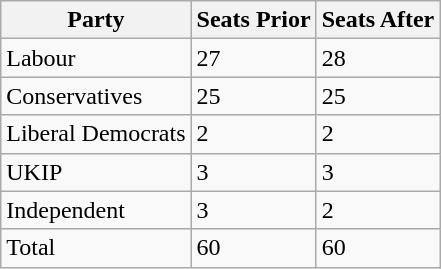<table class="wikitable">
<tr>
<th>Party</th>
<th>Seats Prior</th>
<th>Seats After</th>
</tr>
<tr>
<td>Labour</td>
<td>27</td>
<td>28</td>
</tr>
<tr>
<td>Conservatives</td>
<td>25</td>
<td>25</td>
</tr>
<tr>
<td>Liberal Democrats</td>
<td>2</td>
<td>2</td>
</tr>
<tr>
<td>UKIP</td>
<td>3</td>
<td>3</td>
</tr>
<tr>
<td>Independent</td>
<td>3</td>
<td>2</td>
</tr>
<tr>
<td>Total</td>
<td>60</td>
<td>60</td>
</tr>
</table>
